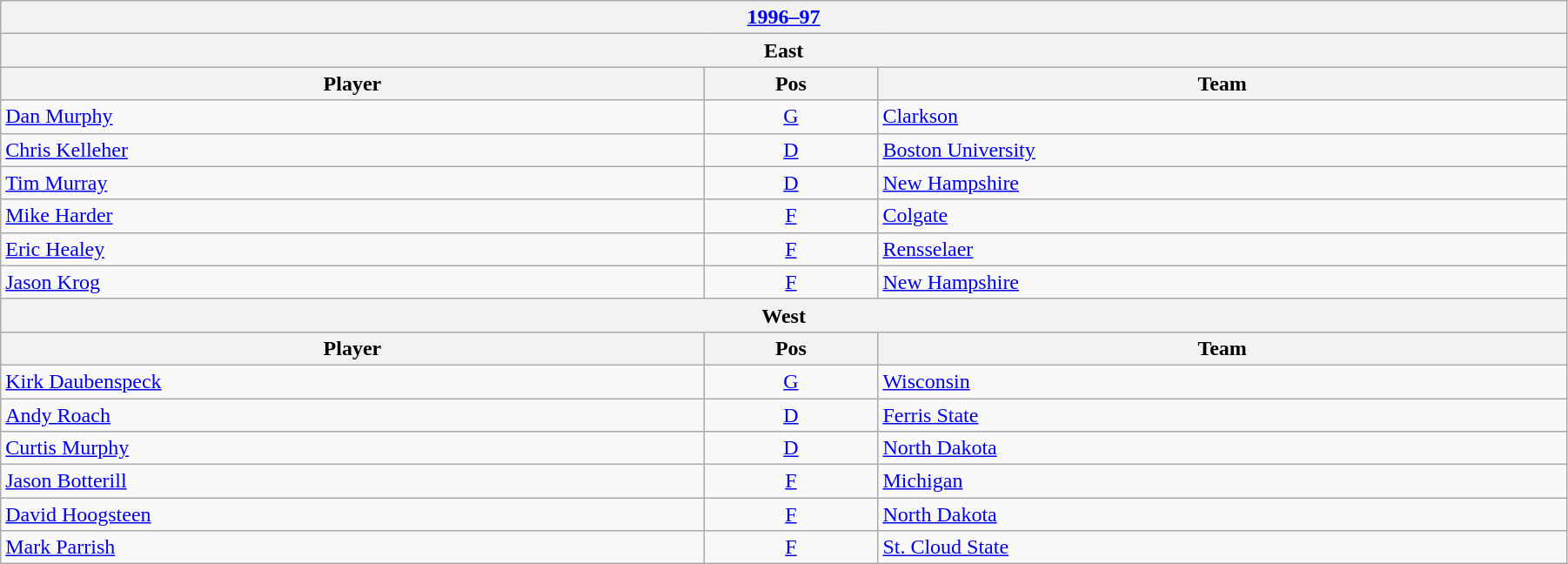<table class="wikitable" width=95%>
<tr>
<th colspan=3><a href='#'>1996–97</a></th>
</tr>
<tr>
<th colspan=3><strong>East</strong></th>
</tr>
<tr>
<th>Player</th>
<th>Pos</th>
<th>Team</th>
</tr>
<tr>
<td><a href='#'>Dan Murphy</a></td>
<td style="text-align:center;"><a href='#'>G</a></td>
<td><a href='#'>Clarkson</a></td>
</tr>
<tr>
<td><a href='#'>Chris Kelleher</a></td>
<td style="text-align:center;"><a href='#'>D</a></td>
<td><a href='#'>Boston University</a></td>
</tr>
<tr>
<td><a href='#'>Tim Murray</a></td>
<td style="text-align:center;"><a href='#'>D</a></td>
<td><a href='#'>New Hampshire</a></td>
</tr>
<tr>
<td><a href='#'>Mike Harder</a></td>
<td style="text-align:center;"><a href='#'>F</a></td>
<td><a href='#'>Colgate</a></td>
</tr>
<tr>
<td><a href='#'>Eric Healey</a></td>
<td style="text-align:center;"><a href='#'>F</a></td>
<td><a href='#'>Rensselaer</a></td>
</tr>
<tr>
<td><a href='#'>Jason Krog</a></td>
<td style="text-align:center;"><a href='#'>F</a></td>
<td><a href='#'>New Hampshire</a></td>
</tr>
<tr>
<th colspan=3><strong>West</strong></th>
</tr>
<tr>
<th>Player</th>
<th>Pos</th>
<th>Team</th>
</tr>
<tr>
<td><a href='#'>Kirk Daubenspeck</a></td>
<td style="text-align:center;"><a href='#'>G</a></td>
<td><a href='#'>Wisconsin</a></td>
</tr>
<tr>
<td><a href='#'>Andy Roach</a></td>
<td style="text-align:center;"><a href='#'>D</a></td>
<td><a href='#'>Ferris State</a></td>
</tr>
<tr>
<td><a href='#'>Curtis Murphy</a></td>
<td style="text-align:center;"><a href='#'>D</a></td>
<td><a href='#'>North Dakota</a></td>
</tr>
<tr>
<td><a href='#'>Jason Botterill</a></td>
<td style="text-align:center;"><a href='#'>F</a></td>
<td><a href='#'>Michigan</a></td>
</tr>
<tr>
<td><a href='#'>David Hoogsteen</a></td>
<td style="text-align:center;"><a href='#'>F</a></td>
<td><a href='#'>North Dakota</a></td>
</tr>
<tr>
<td><a href='#'>Mark Parrish</a></td>
<td style="text-align:center;"><a href='#'>F</a></td>
<td><a href='#'>St. Cloud State</a></td>
</tr>
</table>
